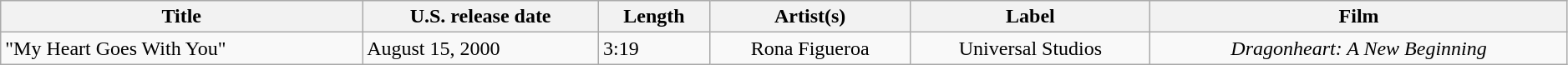<table class="wikitable" style="text-align:center; width:99%;">
<tr>
<th>Title</th>
<th>U.S. release date</th>
<th>Length</th>
<th>Artist(s)</th>
<th>Label</th>
<th>Film</th>
</tr>
<tr>
<td style="text-align:left">"My Heart Goes With You"</td>
<td style="text-align:left">August 15, 2000</td>
<td style="text-align:left">3:19</td>
<td>Rona Figueroa</td>
<td>Universal Studios</td>
<td><em>Dragonheart: A New Beginning</em></td>
</tr>
</table>
